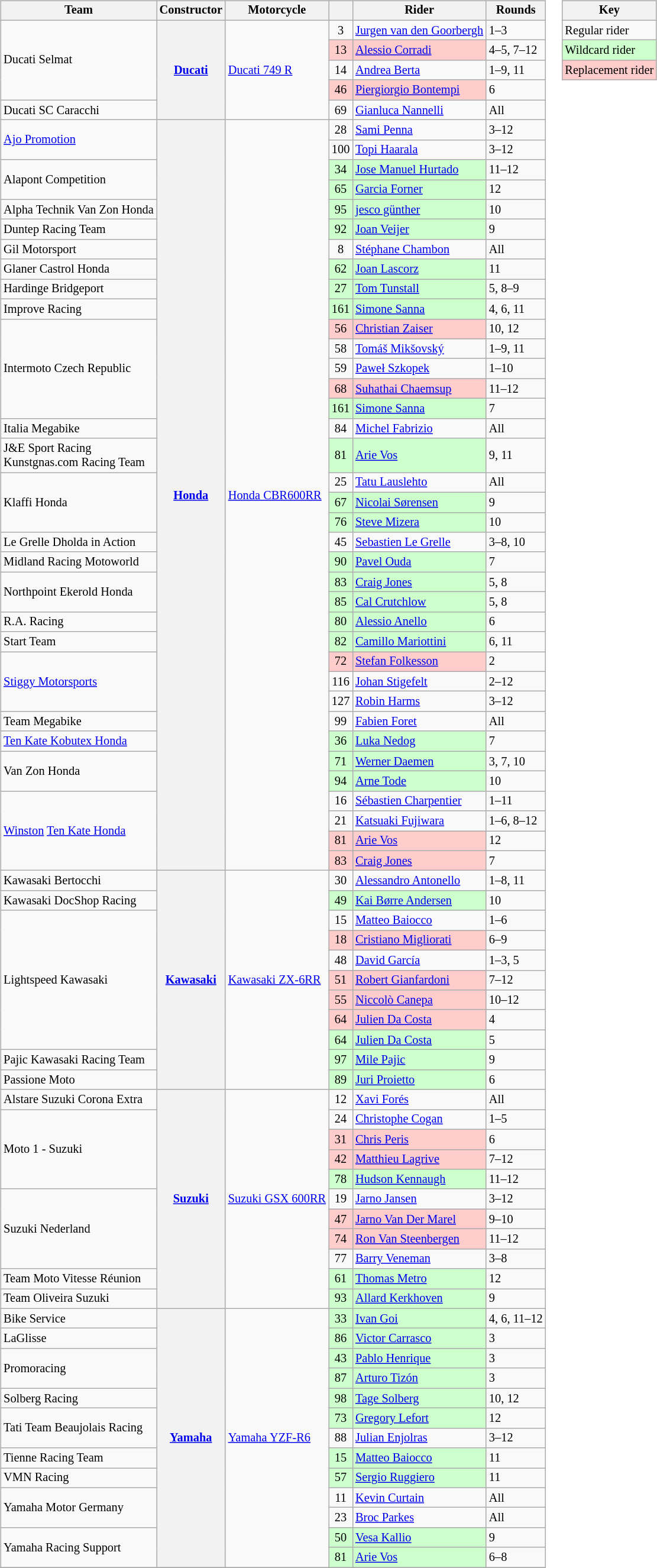<table>
<tr>
<td><br><table class="wikitable" style="font-size: 85%">
<tr>
<th>Team</th>
<th>Constructor</th>
<th>Motorcycle</th>
<th></th>
<th>Rider</th>
<th>Rounds</th>
</tr>
<tr>
<td rowspan="4">Ducati Selmat</td>
<th rowspan="5"><a href='#'>Ducati</a></th>
<td rowspan="5"><a href='#'>Ducati 749 R</a></td>
<td align="center">3</td>
<td> <a href='#'>Jurgen van den Goorbergh</a></td>
<td>1–3</td>
</tr>
<tr>
<td style="background:#ffcccc;" align="center">13</td>
<td style="background:#ffcccc;"nowrap> <a href='#'>Alessio Corradi</a></td>
<td>4–5, 7–12</td>
</tr>
<tr>
<td align="center">14</td>
<td> <a href='#'>Andrea Berta</a></td>
<td>1–9, 11</td>
</tr>
<tr>
<td style="background:#ffcccc;" align="center">46</td>
<td style="background:#ffcccc;"nowrap> <a href='#'>Piergiorgio Bontempi</a></td>
<td>6</td>
</tr>
<tr>
<td>Ducati SC Caracchi</td>
<td align="center">69</td>
<td> <a href='#'>Gianluca Nannelli</a></td>
<td>All</td>
</tr>
<tr>
<td rowspan="2"><a href='#'>Ajo Promotion</a></td>
<th rowspan="37"><a href='#'>Honda</a></th>
<td rowspan="37"><a href='#'>Honda CBR600RR</a></td>
<td align="center">28</td>
<td> <a href='#'>Sami Penna</a></td>
<td>3–12</td>
</tr>
<tr>
<td align="center">100</td>
<td> <a href='#'>Topi Haarala</a></td>
<td>3–12</td>
</tr>
<tr>
<td rowspan="2">Alapont Competition</td>
<td style="background:#ccffcc;" align="center">34</td>
<td style="background:#ccffcc;"nowrap> <a href='#'>Jose Manuel Hurtado</a></td>
<td>11–12</td>
</tr>
<tr>
<td style="background:#ccffcc;" align="center">65</td>
<td style="background:#ccffcc;"nowrap> <a href='#'>Garcia Forner</a></td>
<td>12</td>
</tr>
<tr>
<td>Alpha Technik Van Zon Honda</td>
<td style="background:#ccffcc;" align="center">95</td>
<td style="background:#ccffcc;"nowrap> <a href='#'>jesco günther</a></td>
<td>10</td>
</tr>
<tr>
<td>Duntep Racing Team</td>
<td style="background:#ccffcc;" align="center">92</td>
<td style="background:#ccffcc;"nowrap> <a href='#'>Joan Veijer</a></td>
<td>9</td>
</tr>
<tr>
<td>Gil Motorsport</td>
<td align="center">8</td>
<td> <a href='#'>Stéphane Chambon</a></td>
<td>All</td>
</tr>
<tr>
<td>Glaner Castrol Honda</td>
<td style="background:#ccffcc;" align="center">62</td>
<td style="background:#ccffcc;"nowrap> <a href='#'>Joan Lascorz</a></td>
<td>11</td>
</tr>
<tr>
<td>Hardinge Bridgeport</td>
<td style="background:#ccffcc;" align="center">27</td>
<td style="background:#ccffcc;"nowrap> <a href='#'>Tom Tunstall</a></td>
<td>5, 8–9</td>
</tr>
<tr>
<td>Improve Racing</td>
<td style="background:#ccffcc;" align="center">161</td>
<td style="background:#ccffcc;"nowrap> <a href='#'>Simone Sanna</a></td>
<td>4, 6, 11</td>
</tr>
<tr>
<td rowspan="5">Intermoto Czech Republic</td>
<td style="background:#ffcccc;" align="center">56</td>
<td style="background:#ffcccc;"nowrap> <a href='#'>Christian Zaiser</a></td>
<td>10, 12</td>
</tr>
<tr>
<td align="center">58</td>
<td> <a href='#'>Tomáš Mikšovský</a></td>
<td>1–9, 11</td>
</tr>
<tr>
<td align="center">59</td>
<td> <a href='#'>Paweł Szkopek</a></td>
<td>1–10</td>
</tr>
<tr>
<td style="background:#ffcccc;" align="center">68</td>
<td style="background:#ffcccc;"nowrap> <a href='#'>Suhathai Chaemsup</a></td>
<td>11–12</td>
</tr>
<tr>
<td style="background:#ccffcc;" align="center">161</td>
<td style="background:#ccffcc;"nowrap> <a href='#'>Simone Sanna</a></td>
<td>7</td>
</tr>
<tr>
<td>Italia Megabike</td>
<td align="center">84</td>
<td> <a href='#'>Michel Fabrizio</a></td>
<td>All</td>
</tr>
<tr>
<td>J&E Sport Racing<br>Kunstgnas.com Racing Team</td>
<td style="background:#ccffcc;" align="center">81</td>
<td style="background:#ccffcc;"nowrap> <a href='#'>Arie Vos</a></td>
<td>9, 11</td>
</tr>
<tr>
<td rowspan="3">Klaffi Honda</td>
<td align="center">25</td>
<td> <a href='#'>Tatu Lauslehto</a></td>
<td>All</td>
</tr>
<tr>
<td style="background:#ccffcc;" align="center">67</td>
<td style="background:#ccffcc;"nowrap> <a href='#'>Nicolai Sørensen</a></td>
<td>9</td>
</tr>
<tr>
<td style="background:#ccffcc;" align="center">76</td>
<td style="background:#ccffcc;"nowrap> <a href='#'>Steve Mizera</a></td>
<td>10</td>
</tr>
<tr>
<td>Le Grelle Dholda in Action</td>
<td align="center">45</td>
<td> <a href='#'>Sebastien Le Grelle</a></td>
<td>3–8, 10</td>
</tr>
<tr>
<td>Midland Racing Motoworld</td>
<td style="background:#ccffcc;" align="center">90</td>
<td style="background:#ccffcc;"nowrap> <a href='#'>Pavel Ouda</a></td>
<td>7</td>
</tr>
<tr>
<td rowspan="2">Northpoint Ekerold Honda</td>
<td style="background:#ccffcc;" align="center">83</td>
<td style="background:#ccffcc;"nowrap> <a href='#'>Craig Jones</a></td>
<td>5, 8</td>
</tr>
<tr>
<td style="background:#ccffcc;" align="center">85</td>
<td style="background:#ccffcc;"nowrap> <a href='#'>Cal Crutchlow</a></td>
<td>5, 8</td>
</tr>
<tr>
<td>R.A. Racing</td>
<td style="background:#ccffcc;" align="center">80</td>
<td style="background:#ccffcc;"nowrap> <a href='#'>Alessio Anello</a></td>
<td>6</td>
</tr>
<tr>
<td>Start Team</td>
<td style="background:#ccffcc;" align="center">82</td>
<td style="background:#ccffcc;"nowrap> <a href='#'>Camillo Mariottini</a></td>
<td>6, 11</td>
</tr>
<tr>
<td rowspan="3"><a href='#'>Stiggy Motorsports</a></td>
<td style="background:#ffcccc;" align="center">72</td>
<td style="background:#ffcccc;"nowrap> <a href='#'>Stefan Folkesson</a></td>
<td>2</td>
</tr>
<tr>
<td align="center">116</td>
<td> <a href='#'>Johan Stigefelt</a></td>
<td>2–12</td>
</tr>
<tr>
<td align="center">127</td>
<td> <a href='#'>Robin Harms</a></td>
<td>3–12</td>
</tr>
<tr>
<td>Team Megabike</td>
<td align="center">99</td>
<td> <a href='#'>Fabien Foret</a></td>
<td>All</td>
</tr>
<tr>
<td><a href='#'>Ten Kate Kobutex Honda</a></td>
<td style="background:#ccffcc;" align="center">36</td>
<td style="background:#ccffcc;"nowrap> <a href='#'>Luka Nedog</a></td>
<td>7</td>
</tr>
<tr>
<td rowspan="2">Van Zon Honda</td>
<td style="background:#ccffcc;" align="center">71</td>
<td style="background:#ccffcc;"nowrap> <a href='#'>Werner Daemen</a></td>
<td>3, 7, 10</td>
</tr>
<tr>
<td style="background:#ccffcc;" align="center">94</td>
<td style="background:#ccffcc;"nowrap> <a href='#'>Arne Tode</a></td>
<td>10</td>
</tr>
<tr>
<td rowspan="4"><a href='#'>Winston</a> <a href='#'>Ten Kate Honda</a></td>
<td align="center">16</td>
<td> <a href='#'>Sébastien Charpentier</a></td>
<td>1–11</td>
</tr>
<tr>
<td align="center">21</td>
<td> <a href='#'>Katsuaki Fujiwara</a></td>
<td>1–6, 8–12</td>
</tr>
<tr>
<td style="background:#ffcccc;" align="center">81</td>
<td style="background:#ffcccc;"nowrap> <a href='#'>Arie Vos</a></td>
<td>12</td>
</tr>
<tr>
<td style="background:#ffcccc;" align="center">83</td>
<td style="background:#ffcccc;"nowrap> <a href='#'>Craig Jones</a></td>
<td>7</td>
</tr>
<tr>
<td>Kawasaki Bertocchi</td>
<th rowspan="11"><a href='#'>Kawasaki</a></th>
<td rowspan="11"><a href='#'>Kawasaki ZX-6RR</a></td>
<td align="center">30</td>
<td> <a href='#'>Alessandro Antonello</a></td>
<td>1–8, 11</td>
</tr>
<tr>
<td>Kawasaki DocShop Racing</td>
<td style="background:#ccffcc;" align="center">49</td>
<td style="background:#ccffcc;"nowrap> <a href='#'>Kai Børre Andersen</a></td>
<td>10</td>
</tr>
<tr>
<td rowspan="7">Lightspeed Kawasaki</td>
<td align="center">15</td>
<td> <a href='#'>Matteo Baiocco</a></td>
<td>1–6</td>
</tr>
<tr>
<td style="background:#ffcccc;" align="center">18</td>
<td style="background:#ffcccc;"nowrap> <a href='#'>Cristiano Migliorati</a></td>
<td>6–9</td>
</tr>
<tr>
<td align="center">48</td>
<td> <a href='#'>David García</a></td>
<td>1–3, 5</td>
</tr>
<tr>
<td style="background:#ffcccc;" align="center">51</td>
<td style="background:#ffcccc;"nowrap> <a href='#'>Robert Gianfardoni</a></td>
<td>7–12</td>
</tr>
<tr>
<td style="background:#ffcccc;" align="center">55</td>
<td style="background:#ffcccc;"nowrap> <a href='#'>Niccolò Canepa</a></td>
<td>10–12</td>
</tr>
<tr>
<td style="background:#ffcccc;" align="center">64</td>
<td style="background:#ffcccc;"nowrap> <a href='#'>Julien Da Costa</a></td>
<td>4</td>
</tr>
<tr>
<td style="background:#ccffcc;" align="center">64</td>
<td style="background:#ccffcc;"nowrap> <a href='#'>Julien Da Costa</a></td>
<td>5</td>
</tr>
<tr>
<td>Pajic Kawasaki Racing Team</td>
<td style="background:#ccffcc;" align="center">97</td>
<td style="background:#ccffcc;"nowrap> <a href='#'>Mile Pajic</a></td>
<td>9</td>
</tr>
<tr>
<td>Passione Moto</td>
<td style="background:#ccffcc;" align="center">89</td>
<td style="background:#ccffcc;"nowrap> <a href='#'>Juri Proietto</a></td>
<td>6</td>
</tr>
<tr>
<td>Alstare Suzuki Corona Extra</td>
<th rowspan="11"><a href='#'>Suzuki</a></th>
<td rowspan="11"><a href='#'>Suzuki GSX 600RR</a></td>
<td align="center">12</td>
<td> <a href='#'>Xavi Forés</a></td>
<td>All</td>
</tr>
<tr>
<td rowspan="4">Moto 1 - Suzuki</td>
<td align="center">24</td>
<td> <a href='#'>Christophe Cogan</a></td>
<td>1–5</td>
</tr>
<tr>
<td style="background:#ffcccc;" align="center">31</td>
<td style="background:#ffcccc;"nowrap> <a href='#'>Chris Peris</a></td>
<td>6</td>
</tr>
<tr>
<td style="background:#ffcccc;" align="center">42</td>
<td style="background:#ffcccc;"nowrap> <a href='#'>Matthieu Lagrive</a></td>
<td>7–12</td>
</tr>
<tr>
<td style="background:#ccffcc;" align="center">78</td>
<td style="background:#ccffcc;"nowrap> <a href='#'>Hudson Kennaugh</a></td>
<td>11–12</td>
</tr>
<tr>
<td rowspan="4">Suzuki Nederland</td>
<td align="center">19</td>
<td> <a href='#'>Jarno Jansen</a></td>
<td>3–12</td>
</tr>
<tr>
<td style="background:#ffcccc;" align="center">47</td>
<td style="background:#ffcccc;"nowrap> <a href='#'>Jarno Van Der Marel</a></td>
<td>9–10</td>
</tr>
<tr>
<td style="background:#ffcccc;" align="center">74</td>
<td style="background:#ffcccc;"nowrap> <a href='#'>Ron Van Steenbergen</a></td>
<td>11–12</td>
</tr>
<tr>
<td align="center">77</td>
<td> <a href='#'>Barry Veneman</a></td>
<td>3–8</td>
</tr>
<tr>
<td>Team Moto Vitesse Réunion</td>
<td style="background:#ccffcc;" align="center">61</td>
<td style="background:#ccffcc;"nowrap> <a href='#'>Thomas Metro</a></td>
<td>12</td>
</tr>
<tr>
<td>Team Oliveira Suzuki</td>
<td style="background:#ccffcc;" align="center">93</td>
<td style="background:#ccffcc;"nowrap> <a href='#'>Allard Kerkhoven</a></td>
<td>9</td>
</tr>
<tr>
<td>Bike Service</td>
<th rowspan="13"><a href='#'>Yamaha</a></th>
<td rowspan="13"><a href='#'>Yamaha YZF-R6</a></td>
<td style="background:#ccffcc;" align="center">33</td>
<td style="background:#ccffcc;"nowrap> <a href='#'>Ivan Goi</a></td>
<td>4, 6, 11–12</td>
</tr>
<tr>
<td>LaGlisse</td>
<td style="background:#ccffcc;" align="center">86</td>
<td style="background:#ccffcc;"nowrap> <a href='#'>Victor Carrasco</a></td>
<td>3</td>
</tr>
<tr>
<td rowspan="2">Promoracing</td>
<td style="background:#ccffcc;" align="center">43</td>
<td style="background:#ccffcc;"nowrap> <a href='#'>Pablo Henrique</a></td>
<td>3</td>
</tr>
<tr>
<td style="background:#ccffcc;" align="center">87</td>
<td style="background:#ccffcc;"nowrap> <a href='#'>Arturo Tizón</a></td>
<td>3</td>
</tr>
<tr>
<td>Solberg Racing</td>
<td style="background:#ccffcc;" align="center">98</td>
<td style="background:#ccffcc;"nowrap> <a href='#'>Tage Solberg</a></td>
<td>10, 12</td>
</tr>
<tr>
<td rowspan="2">Tati Team Beaujolais Racing</td>
<td style="background:#ccffcc;" align="center">73</td>
<td style="background:#ccffcc;"nowrap> <a href='#'>Gregory Lefort</a></td>
<td>12</td>
</tr>
<tr>
<td align="center">88</td>
<td> <a href='#'>Julian Enjolras</a></td>
<td>3–12</td>
</tr>
<tr>
<td>Tienne Racing Team</td>
<td style="background:#ccffcc;" align="center">15</td>
<td style="background:#ccffcc;"nowrap> <a href='#'>Matteo Baiocco</a></td>
<td>11</td>
</tr>
<tr>
<td>VMN Racing</td>
<td style="background:#ccffcc;" align="center">57</td>
<td style="background:#ccffcc;"nowrap> <a href='#'>Sergio Ruggiero</a></td>
<td>11</td>
</tr>
<tr>
<td rowspan="2">Yamaha Motor Germany</td>
<td align="center">11</td>
<td> <a href='#'>Kevin Curtain</a></td>
<td>All</td>
</tr>
<tr>
<td align="center">23</td>
<td> <a href='#'>Broc Parkes</a></td>
<td>All</td>
</tr>
<tr>
<td rowspan="2">Yamaha Racing Support</td>
<td style="background:#ccffcc;" align="center">50</td>
<td style="background:#ccffcc;"nowrap> <a href='#'>Vesa Kallio</a></td>
<td>9</td>
</tr>
<tr>
<td style="background:#ccffcc;" align="center">81</td>
<td style="background:#ccffcc;"nowrap> <a href='#'>Arie Vos</a></td>
<td>6–8</td>
</tr>
<tr>
</tr>
</table>
</td>
<td valign=top><br><table class="wikitable" style="font-size: 85%;">
<tr>
<th colspan=2>Key</th>
</tr>
<tr>
<td>Regular rider</td>
</tr>
<tr style="background:#ccffcc;">
<td>Wildcard rider</td>
</tr>
<tr style="background:#ffcccc;">
<td>Replacement rider</td>
</tr>
</table>
</td>
</tr>
</table>
